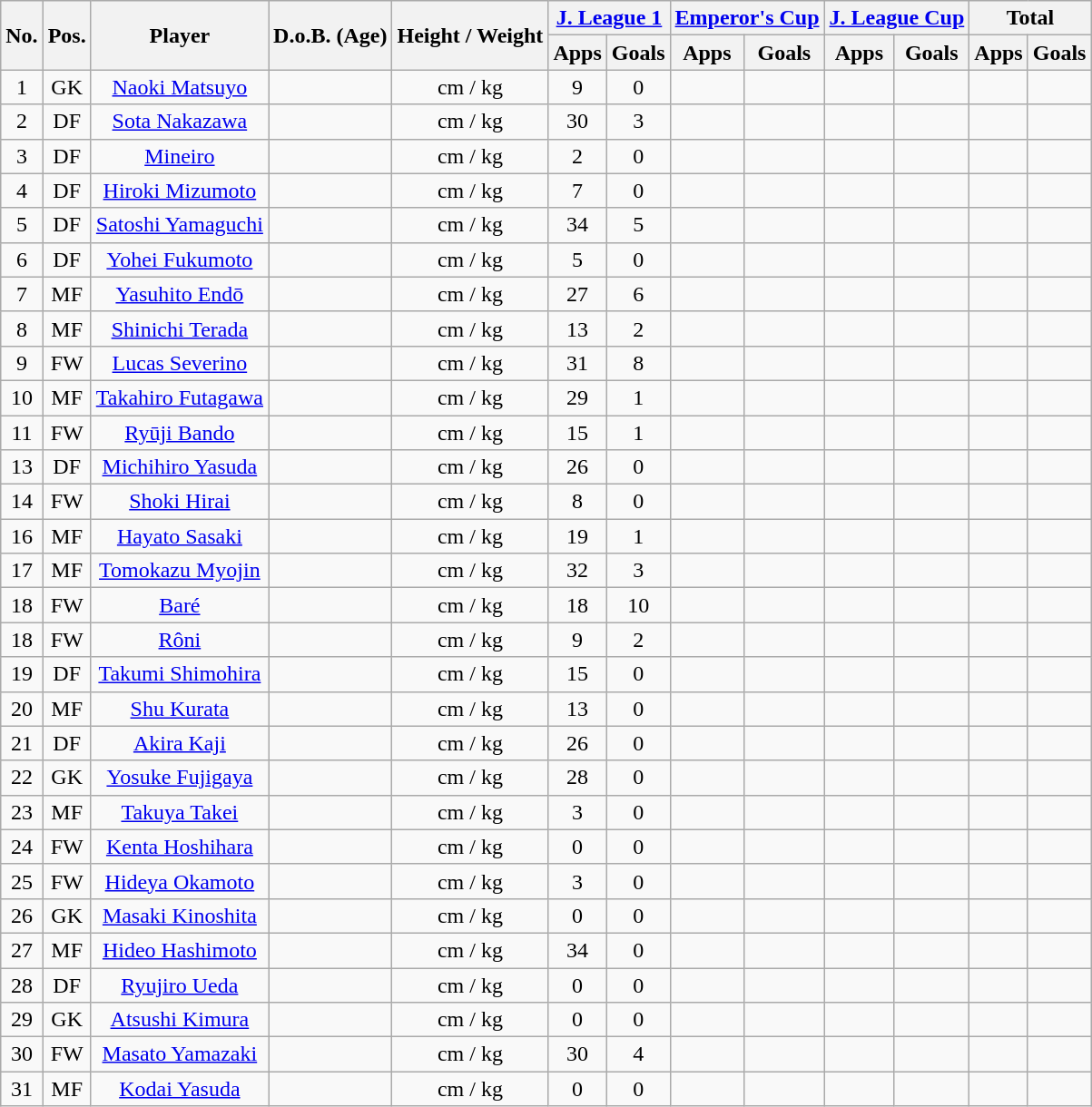<table class="wikitable" style="text-align:center;">
<tr>
<th rowspan="2">No.</th>
<th rowspan="2">Pos.</th>
<th rowspan="2">Player</th>
<th rowspan="2">D.o.B. (Age)</th>
<th rowspan="2">Height / Weight</th>
<th colspan="2"><a href='#'>J. League 1</a></th>
<th colspan="2"><a href='#'>Emperor's Cup</a></th>
<th colspan="2"><a href='#'>J. League Cup</a></th>
<th colspan="2">Total</th>
</tr>
<tr>
<th>Apps</th>
<th>Goals</th>
<th>Apps</th>
<th>Goals</th>
<th>Apps</th>
<th>Goals</th>
<th>Apps</th>
<th>Goals</th>
</tr>
<tr>
<td>1</td>
<td>GK</td>
<td><a href='#'>Naoki Matsuyo</a></td>
<td></td>
<td>cm / kg</td>
<td>9</td>
<td>0</td>
<td></td>
<td></td>
<td></td>
<td></td>
<td></td>
<td></td>
</tr>
<tr>
<td>2</td>
<td>DF</td>
<td><a href='#'>Sota Nakazawa</a></td>
<td></td>
<td>cm / kg</td>
<td>30</td>
<td>3</td>
<td></td>
<td></td>
<td></td>
<td></td>
<td></td>
<td></td>
</tr>
<tr>
<td>3</td>
<td>DF</td>
<td><a href='#'>Mineiro</a></td>
<td></td>
<td>cm / kg</td>
<td>2</td>
<td>0</td>
<td></td>
<td></td>
<td></td>
<td></td>
<td></td>
<td></td>
</tr>
<tr>
<td>4</td>
<td>DF</td>
<td><a href='#'>Hiroki Mizumoto</a></td>
<td></td>
<td>cm / kg</td>
<td>7</td>
<td>0</td>
<td></td>
<td></td>
<td></td>
<td></td>
<td></td>
<td></td>
</tr>
<tr>
<td>5</td>
<td>DF</td>
<td><a href='#'>Satoshi Yamaguchi</a></td>
<td></td>
<td>cm / kg</td>
<td>34</td>
<td>5</td>
<td></td>
<td></td>
<td></td>
<td></td>
<td></td>
<td></td>
</tr>
<tr>
<td>6</td>
<td>DF</td>
<td><a href='#'>Yohei Fukumoto</a></td>
<td></td>
<td>cm / kg</td>
<td>5</td>
<td>0</td>
<td></td>
<td></td>
<td></td>
<td></td>
<td></td>
<td></td>
</tr>
<tr>
<td>7</td>
<td>MF</td>
<td><a href='#'>Yasuhito Endō</a></td>
<td></td>
<td>cm / kg</td>
<td>27</td>
<td>6</td>
<td></td>
<td></td>
<td></td>
<td></td>
<td></td>
<td></td>
</tr>
<tr>
<td>8</td>
<td>MF</td>
<td><a href='#'>Shinichi Terada</a></td>
<td></td>
<td>cm / kg</td>
<td>13</td>
<td>2</td>
<td></td>
<td></td>
<td></td>
<td></td>
<td></td>
<td></td>
</tr>
<tr>
<td>9</td>
<td>FW</td>
<td><a href='#'>Lucas Severino</a></td>
<td></td>
<td>cm / kg</td>
<td>31</td>
<td>8</td>
<td></td>
<td></td>
<td></td>
<td></td>
<td></td>
<td></td>
</tr>
<tr>
<td>10</td>
<td>MF</td>
<td><a href='#'>Takahiro Futagawa</a></td>
<td></td>
<td>cm / kg</td>
<td>29</td>
<td>1</td>
<td></td>
<td></td>
<td></td>
<td></td>
<td></td>
<td></td>
</tr>
<tr>
<td>11</td>
<td>FW</td>
<td><a href='#'>Ryūji Bando</a></td>
<td></td>
<td>cm / kg</td>
<td>15</td>
<td>1</td>
<td></td>
<td></td>
<td></td>
<td></td>
<td></td>
<td></td>
</tr>
<tr>
<td>13</td>
<td>DF</td>
<td><a href='#'>Michihiro Yasuda</a></td>
<td></td>
<td>cm / kg</td>
<td>26</td>
<td>0</td>
<td></td>
<td></td>
<td></td>
<td></td>
<td></td>
<td></td>
</tr>
<tr>
<td>14</td>
<td>FW</td>
<td><a href='#'>Shoki Hirai</a></td>
<td></td>
<td>cm / kg</td>
<td>8</td>
<td>0</td>
<td></td>
<td></td>
<td></td>
<td></td>
<td></td>
<td></td>
</tr>
<tr>
<td>16</td>
<td>MF</td>
<td><a href='#'>Hayato Sasaki</a></td>
<td></td>
<td>cm / kg</td>
<td>19</td>
<td>1</td>
<td></td>
<td></td>
<td></td>
<td></td>
<td></td>
<td></td>
</tr>
<tr>
<td>17</td>
<td>MF</td>
<td><a href='#'>Tomokazu Myojin</a></td>
<td></td>
<td>cm / kg</td>
<td>32</td>
<td>3</td>
<td></td>
<td></td>
<td></td>
<td></td>
<td></td>
<td></td>
</tr>
<tr>
<td>18</td>
<td>FW</td>
<td><a href='#'>Baré</a></td>
<td></td>
<td>cm / kg</td>
<td>18</td>
<td>10</td>
<td></td>
<td></td>
<td></td>
<td></td>
<td></td>
<td></td>
</tr>
<tr>
<td>18</td>
<td>FW</td>
<td><a href='#'>Rôni</a></td>
<td></td>
<td>cm / kg</td>
<td>9</td>
<td>2</td>
<td></td>
<td></td>
<td></td>
<td></td>
<td></td>
<td></td>
</tr>
<tr>
<td>19</td>
<td>DF</td>
<td><a href='#'>Takumi Shimohira</a></td>
<td></td>
<td>cm / kg</td>
<td>15</td>
<td>0</td>
<td></td>
<td></td>
<td></td>
<td></td>
<td></td>
<td></td>
</tr>
<tr>
<td>20</td>
<td>MF</td>
<td><a href='#'>Shu Kurata</a></td>
<td></td>
<td>cm / kg</td>
<td>13</td>
<td>0</td>
<td></td>
<td></td>
<td></td>
<td></td>
<td></td>
<td></td>
</tr>
<tr>
<td>21</td>
<td>DF</td>
<td><a href='#'>Akira Kaji</a></td>
<td></td>
<td>cm / kg</td>
<td>26</td>
<td>0</td>
<td></td>
<td></td>
<td></td>
<td></td>
<td></td>
<td></td>
</tr>
<tr>
<td>22</td>
<td>GK</td>
<td><a href='#'>Yosuke Fujigaya</a></td>
<td></td>
<td>cm / kg</td>
<td>28</td>
<td>0</td>
<td></td>
<td></td>
<td></td>
<td></td>
<td></td>
<td></td>
</tr>
<tr>
<td>23</td>
<td>MF</td>
<td><a href='#'>Takuya Takei</a></td>
<td></td>
<td>cm / kg</td>
<td>3</td>
<td>0</td>
<td></td>
<td></td>
<td></td>
<td></td>
<td></td>
<td></td>
</tr>
<tr>
<td>24</td>
<td>FW</td>
<td><a href='#'>Kenta Hoshihara</a></td>
<td></td>
<td>cm / kg</td>
<td>0</td>
<td>0</td>
<td></td>
<td></td>
<td></td>
<td></td>
<td></td>
<td></td>
</tr>
<tr>
<td>25</td>
<td>FW</td>
<td><a href='#'>Hideya Okamoto</a></td>
<td></td>
<td>cm / kg</td>
<td>3</td>
<td>0</td>
<td></td>
<td></td>
<td></td>
<td></td>
<td></td>
<td></td>
</tr>
<tr>
<td>26</td>
<td>GK</td>
<td><a href='#'>Masaki Kinoshita</a></td>
<td></td>
<td>cm / kg</td>
<td>0</td>
<td>0</td>
<td></td>
<td></td>
<td></td>
<td></td>
<td></td>
<td></td>
</tr>
<tr>
<td>27</td>
<td>MF</td>
<td><a href='#'>Hideo Hashimoto</a></td>
<td></td>
<td>cm / kg</td>
<td>34</td>
<td>0</td>
<td></td>
<td></td>
<td></td>
<td></td>
<td></td>
<td></td>
</tr>
<tr>
<td>28</td>
<td>DF</td>
<td><a href='#'>Ryujiro Ueda</a></td>
<td></td>
<td>cm / kg</td>
<td>0</td>
<td>0</td>
<td></td>
<td></td>
<td></td>
<td></td>
<td></td>
<td></td>
</tr>
<tr>
<td>29</td>
<td>GK</td>
<td><a href='#'>Atsushi Kimura</a></td>
<td></td>
<td>cm / kg</td>
<td>0</td>
<td>0</td>
<td></td>
<td></td>
<td></td>
<td></td>
<td></td>
<td></td>
</tr>
<tr>
<td>30</td>
<td>FW</td>
<td><a href='#'>Masato Yamazaki</a></td>
<td></td>
<td>cm / kg</td>
<td>30</td>
<td>4</td>
<td></td>
<td></td>
<td></td>
<td></td>
<td></td>
<td></td>
</tr>
<tr>
<td>31</td>
<td>MF</td>
<td><a href='#'>Kodai Yasuda</a></td>
<td></td>
<td>cm / kg</td>
<td>0</td>
<td>0</td>
<td></td>
<td></td>
<td></td>
<td></td>
<td></td>
<td></td>
</tr>
</table>
